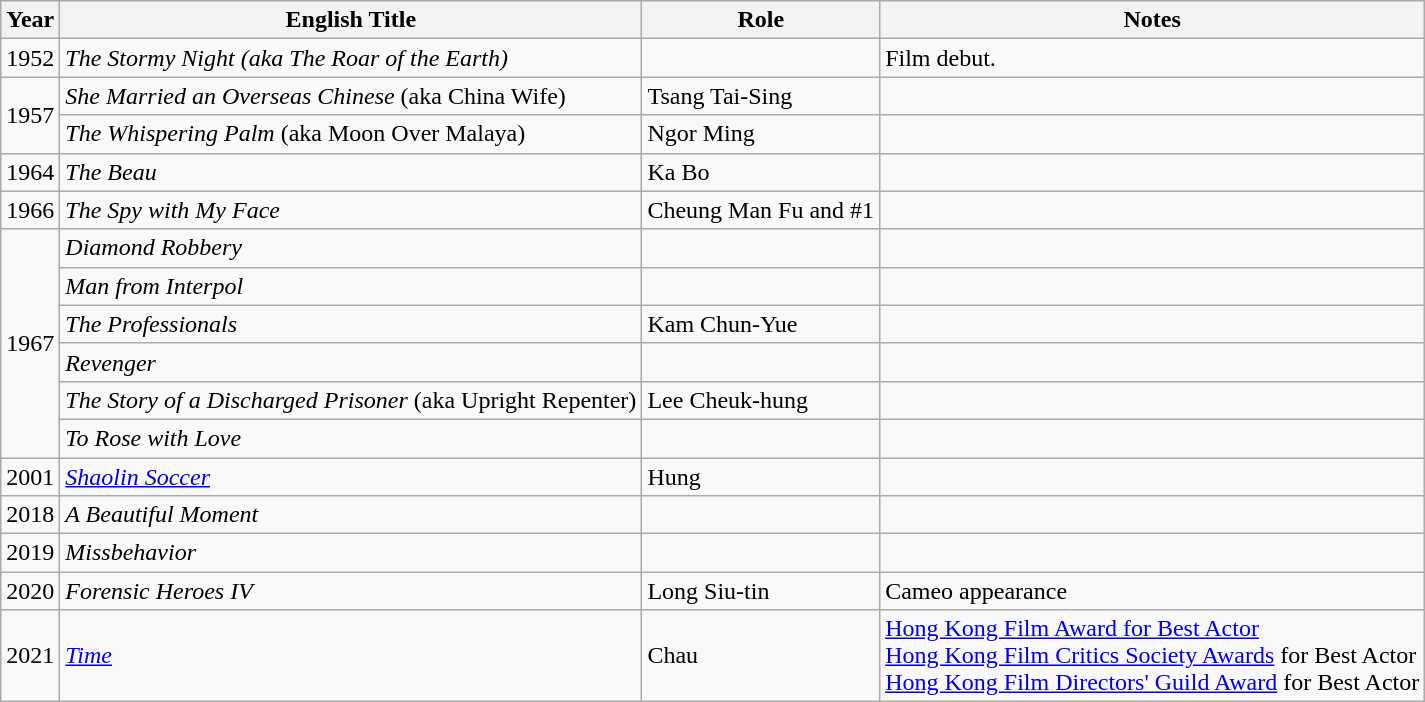<table class="wikitable sortable">
<tr>
<th>Year</th>
<th>English Title</th>
<th>Role</th>
<th>Notes</th>
</tr>
<tr>
<td>1952</td>
<td><em>The Stormy Night (aka The Roar of the Earth)</em></td>
<td></td>
<td>Film debut.</td>
</tr>
<tr>
<td rowspan="2">1957</td>
<td><em>She Married an Overseas Chinese</em> (aka China Wife)</td>
<td>Tsang Tai-Sing</td>
<td></td>
</tr>
<tr>
<td><em>The Whispering Palm</em> (aka Moon Over Malaya)</td>
<td>Ngor Ming</td>
<td></td>
</tr>
<tr>
<td>1964</td>
<td><em>The Beau</em></td>
<td>Ka Bo</td>
<td></td>
</tr>
<tr>
<td>1966</td>
<td><em>The Spy with My Face</em></td>
<td>Cheung Man Fu and #1</td>
<td></td>
</tr>
<tr>
<td rowspan="6">1967</td>
<td><em>Diamond Robbery</em></td>
<td></td>
<td></td>
</tr>
<tr>
<td><em>Man from Interpol</em></td>
<td></td>
<td></td>
</tr>
<tr>
<td><em>The Professionals</em></td>
<td>Kam Chun-Yue</td>
<td></td>
</tr>
<tr>
<td><em>Revenger</em></td>
<td></td>
<td></td>
</tr>
<tr>
<td><em>The Story of a Discharged Prisoner</em> (aka Upright Repenter)</td>
<td>Lee Cheuk-hung</td>
<td></td>
</tr>
<tr>
<td><em>To Rose with Love</em></td>
<td></td>
<td></td>
</tr>
<tr>
<td>2001</td>
<td><em><a href='#'>Shaolin Soccer</a></em></td>
<td>Hung</td>
<td></td>
</tr>
<tr>
<td>2018</td>
<td><em>A Beautiful Moment</em></td>
<td></td>
<td></td>
</tr>
<tr>
<td>2019</td>
<td><em>Missbehavior</em></td>
<td></td>
<td></td>
</tr>
<tr>
<td>2020</td>
<td><em>Forensic Heroes IV</em></td>
<td>Long Siu-tin</td>
<td>Cameo appearance</td>
</tr>
<tr>
<td>2021</td>
<td><em><a href='#'>Time</a></em></td>
<td>Chau</td>
<td><a href='#'>Hong Kong Film Award for Best Actor</a> <br><a href='#'>Hong Kong Film Critics Society Awards</a> for Best Actor <br> <a href='#'>Hong Kong Film Directors' Guild Award</a> for Best Actor</td>
</tr>
</table>
